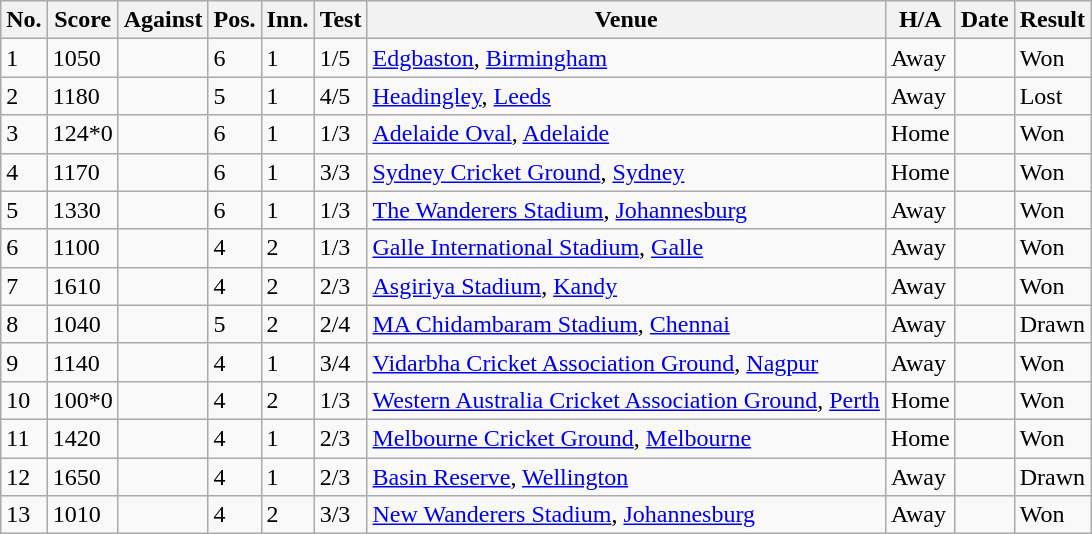<table class="wikitable sortable">
<tr>
<th>No.</th>
<th>Score</th>
<th>Against</th>
<th>Pos.</th>
<th>Inn.</th>
<th>Test</th>
<th>Venue</th>
<th>H/A</th>
<th>Date</th>
<th>Result</th>
</tr>
<tr>
<td>1</td>
<td>105<span>0</span></td>
<td></td>
<td>6</td>
<td>1</td>
<td>1/5</td>
<td><a href='#'>Edgbaston</a>, <a href='#'>Birmingham</a></td>
<td>Away</td>
<td></td>
<td>Won</td>
</tr>
<tr>
<td>2</td>
<td>118<span>0</span></td>
<td></td>
<td>5</td>
<td>1</td>
<td>4/5</td>
<td><a href='#'>Headingley</a>, <a href='#'>Leeds</a></td>
<td>Away</td>
<td></td>
<td>Lost</td>
</tr>
<tr>
<td>3</td>
<td>124*<span>0</span></td>
<td></td>
<td>6</td>
<td>1</td>
<td>1/3</td>
<td><a href='#'>Adelaide Oval</a>, <a href='#'>Adelaide</a></td>
<td>Home</td>
<td></td>
<td>Won</td>
</tr>
<tr>
<td>4</td>
<td>117<span>0</span></td>
<td></td>
<td>6</td>
<td>1</td>
<td>3/3</td>
<td><a href='#'>Sydney Cricket Ground</a>, <a href='#'>Sydney</a></td>
<td>Home</td>
<td></td>
<td>Won</td>
</tr>
<tr>
<td>5</td>
<td>133<span>0</span></td>
<td></td>
<td>6</td>
<td>1</td>
<td>1/3</td>
<td><a href='#'>The Wanderers Stadium</a>, <a href='#'>Johannesburg</a></td>
<td>Away</td>
<td></td>
<td>Won</td>
</tr>
<tr>
<td>6</td>
<td>110<span>0</span></td>
<td></td>
<td>4</td>
<td>2</td>
<td>1/3</td>
<td><a href='#'>Galle International Stadium</a>, <a href='#'>Galle</a></td>
<td>Away</td>
<td></td>
<td>Won</td>
</tr>
<tr>
<td>7</td>
<td>161<span>0</span></td>
<td></td>
<td>4</td>
<td>2</td>
<td>2/3</td>
<td><a href='#'>Asgiriya Stadium</a>, <a href='#'>Kandy</a></td>
<td>Away</td>
<td></td>
<td>Won</td>
</tr>
<tr>
<td>8</td>
<td>104<span>0</span></td>
<td></td>
<td>5</td>
<td>2</td>
<td>2/4</td>
<td><a href='#'>MA Chidambaram Stadium</a>, <a href='#'>Chennai</a></td>
<td>Away</td>
<td></td>
<td>Drawn</td>
</tr>
<tr>
<td>9</td>
<td>114<span>0</span></td>
<td></td>
<td>4</td>
<td>1</td>
<td>3/4</td>
<td><a href='#'>Vidarbha Cricket Association Ground</a>, <a href='#'>Nagpur</a></td>
<td>Away</td>
<td></td>
<td>Won</td>
</tr>
<tr>
<td>10</td>
<td>100*<span>0</span></td>
<td></td>
<td>4</td>
<td>2</td>
<td>1/3</td>
<td><a href='#'>Western Australia Cricket Association Ground</a>, <a href='#'>Perth</a></td>
<td>Home</td>
<td></td>
<td>Won</td>
</tr>
<tr>
<td>11</td>
<td>142<span>0</span></td>
<td></td>
<td>4</td>
<td>1</td>
<td>2/3</td>
<td><a href='#'>Melbourne Cricket Ground</a>, <a href='#'>Melbourne</a></td>
<td>Home</td>
<td></td>
<td>Won</td>
</tr>
<tr>
<td>12</td>
<td>165<span>0</span></td>
<td></td>
<td>4</td>
<td>1</td>
<td>2/3</td>
<td><a href='#'>Basin Reserve</a>, <a href='#'>Wellington</a></td>
<td>Away</td>
<td></td>
<td>Drawn</td>
</tr>
<tr>
<td>13</td>
<td>101<span>0</span></td>
<td></td>
<td>4</td>
<td>2</td>
<td>3/3</td>
<td><a href='#'>New Wanderers Stadium</a>, <a href='#'>Johannesburg</a></td>
<td>Away</td>
<td></td>
<td>Won</td>
</tr>
</table>
